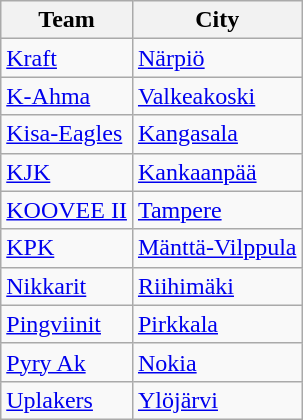<table class="wikitable">
<tr>
<th>Team</th>
<th>City</th>
</tr>
<tr>
<td><a href='#'>Kraft</a></td>
<td><a href='#'>Närpiö</a></td>
</tr>
<tr>
<td><a href='#'>K-Ahma</a></td>
<td><a href='#'>Valkeakoski</a></td>
</tr>
<tr>
<td><a href='#'>Kisa-Eagles</a></td>
<td><a href='#'>Kangasala</a></td>
</tr>
<tr>
<td><a href='#'>KJK</a></td>
<td><a href='#'>Kankaanpää</a></td>
</tr>
<tr>
<td><a href='#'>KOOVEE II</a></td>
<td><a href='#'>Tampere</a></td>
</tr>
<tr>
<td><a href='#'>KPK</a></td>
<td><a href='#'>Mänttä-Vilppula</a></td>
</tr>
<tr>
<td><a href='#'>Nikkarit</a></td>
<td><a href='#'>Riihimäki</a></td>
</tr>
<tr>
<td><a href='#'>Pingviinit</a></td>
<td><a href='#'>Pirkkala</a></td>
</tr>
<tr>
<td><a href='#'>Pyry Ak</a></td>
<td><a href='#'>Nokia</a></td>
</tr>
<tr>
<td><a href='#'>Uplakers</a></td>
<td><a href='#'>Ylöjärvi</a></td>
</tr>
</table>
